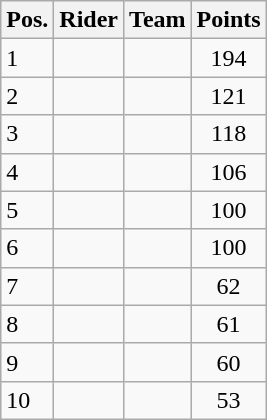<table class="wikitable sortable">
<tr>
<th>Pos.</th>
<th>Rider</th>
<th>Team</th>
<th>Points</th>
</tr>
<tr>
<td>1</td>
<td></td>
<td></td>
<td align=center>194</td>
</tr>
<tr>
<td>2</td>
<td></td>
<td></td>
<td align=center>121</td>
</tr>
<tr>
<td>3</td>
<td></td>
<td></td>
<td align=center>118</td>
</tr>
<tr>
<td>4</td>
<td></td>
<td></td>
<td align=center>106</td>
</tr>
<tr>
<td>5</td>
<td></td>
<td></td>
<td align=center>100</td>
</tr>
<tr>
<td>6</td>
<td></td>
<td></td>
<td align=center>100</td>
</tr>
<tr>
<td>7</td>
<td></td>
<td></td>
<td align=center>62</td>
</tr>
<tr>
<td>8</td>
<td></td>
<td></td>
<td align=center>61</td>
</tr>
<tr>
<td>9</td>
<td></td>
<td></td>
<td align=center>60</td>
</tr>
<tr>
<td>10</td>
<td></td>
<td></td>
<td align=center>53</td>
</tr>
</table>
